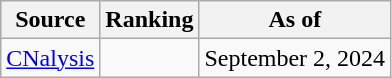<table class="wikitable" style="text-align:center">
<tr>
<th>Source</th>
<th>Ranking</th>
<th>As of</th>
</tr>
<tr>
<td align=left><a href='#'>CNalysis</a></td>
<td></td>
<td>September 2, 2024</td>
</tr>
</table>
